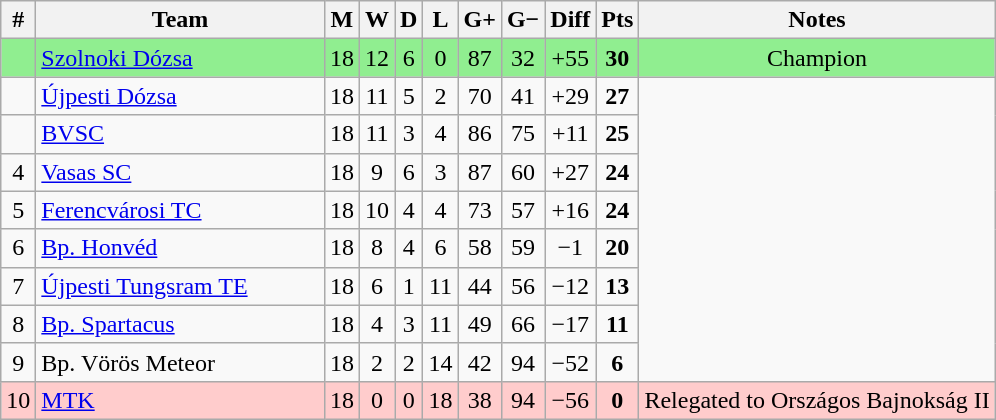<table class="wikitable sortable" style="text-align:center">
<tr>
<th>#</th>
<th width="185">Team</th>
<th>M</th>
<th>W</th>
<th>D</th>
<th>L</th>
<th>G+</th>
<th>G−</th>
<th>Diff</th>
<th>Pts</th>
<th>Notes</th>
</tr>
<tr style="background: #90EE90;">
<td></td>
<td align="left"> <a href='#'>Szolnoki Dózsa</a></td>
<td>18</td>
<td>12</td>
<td>6</td>
<td>0</td>
<td>87</td>
<td>32</td>
<td>+55</td>
<td><strong>30</strong></td>
<td>Champion</td>
</tr>
<tr>
<td></td>
<td align="left"> <a href='#'>Újpesti Dózsa</a></td>
<td>18</td>
<td>11</td>
<td>5</td>
<td>2</td>
<td>70</td>
<td>41</td>
<td>+29</td>
<td><strong>27</strong></td>
</tr>
<tr>
<td></td>
<td align="left"> <a href='#'>BVSC</a></td>
<td>18</td>
<td>11</td>
<td>3</td>
<td>4</td>
<td>86</td>
<td>75</td>
<td>+11</td>
<td><strong>25</strong></td>
</tr>
<tr>
<td>4</td>
<td align="left"> <a href='#'>Vasas SC</a></td>
<td>18</td>
<td>9</td>
<td>6</td>
<td>3</td>
<td>87</td>
<td>60</td>
<td>+27</td>
<td><strong>24</strong></td>
</tr>
<tr>
<td>5</td>
<td align="left"> <a href='#'>Ferencvárosi TC</a></td>
<td>18</td>
<td>10</td>
<td>4</td>
<td>4</td>
<td>73</td>
<td>57</td>
<td>+16</td>
<td><strong>24</strong></td>
</tr>
<tr>
<td>6</td>
<td align="left"> <a href='#'>Bp. Honvéd</a></td>
<td>18</td>
<td>8</td>
<td>4</td>
<td>6</td>
<td>58</td>
<td>59</td>
<td>−1</td>
<td><strong>20</strong></td>
</tr>
<tr>
<td>7</td>
<td align="left"> <a href='#'>Újpesti Tungsram TE</a></td>
<td>18</td>
<td>6</td>
<td>1</td>
<td>11</td>
<td>44</td>
<td>56</td>
<td>−12</td>
<td><strong>13</strong></td>
</tr>
<tr>
<td>8</td>
<td align="left"> <a href='#'>Bp. Spartacus</a></td>
<td>18</td>
<td>4</td>
<td>3</td>
<td>11</td>
<td>49</td>
<td>66</td>
<td>−17</td>
<td><strong>11</strong></td>
</tr>
<tr>
<td>9</td>
<td align="left"> Bp. Vörös Meteor</td>
<td>18</td>
<td>2</td>
<td>2</td>
<td>14</td>
<td>42</td>
<td>94</td>
<td>−52</td>
<td><strong>6</strong></td>
</tr>
<tr style="background: #FFCCCC;">
<td>10</td>
<td align="left"> <a href='#'>MTK</a></td>
<td>18</td>
<td>0</td>
<td>0</td>
<td>18</td>
<td>38</td>
<td>94</td>
<td>−56</td>
<td><strong>0</strong></td>
<td>Relegated to Országos Bajnokság II</td>
</tr>
</table>
